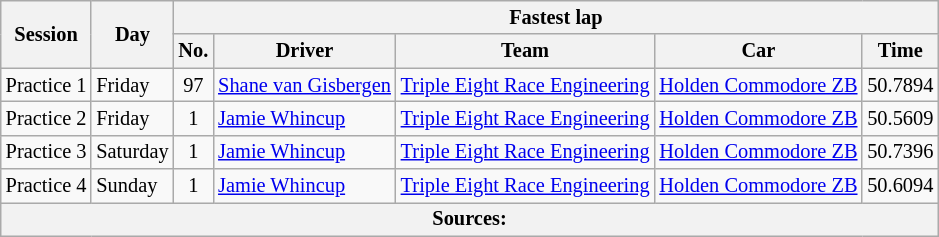<table class="wikitable" style="font-size: 85%">
<tr>
<th rowspan="2">Session</th>
<th rowspan="2">Day</th>
<th colspan="5">Fastest lap</th>
</tr>
<tr>
<th>No.</th>
<th>Driver</th>
<th>Team</th>
<th>Car</th>
<th>Time</th>
</tr>
<tr>
<td>Practice 1</td>
<td>Friday</td>
<td align="center">97</td>
<td> <a href='#'>Shane van Gisbergen</a></td>
<td><a href='#'>Triple Eight Race Engineering</a></td>
<td><a href='#'>Holden Commodore ZB</a></td>
<td>50.7894</td>
</tr>
<tr>
<td>Practice 2</td>
<td>Friday</td>
<td align="center">1</td>
<td> <a href='#'>Jamie Whincup</a></td>
<td><a href='#'>Triple Eight Race Engineering</a></td>
<td><a href='#'>Holden Commodore ZB</a></td>
<td>50.5609</td>
</tr>
<tr>
<td>Practice 3</td>
<td>Saturday</td>
<td align="center">1</td>
<td> <a href='#'>Jamie Whincup</a></td>
<td><a href='#'>Triple Eight Race Engineering</a></td>
<td><a href='#'>Holden Commodore ZB</a></td>
<td>50.7396</td>
</tr>
<tr>
<td>Practice 4</td>
<td>Sunday</td>
<td align="center">1</td>
<td> <a href='#'>Jamie Whincup</a></td>
<td><a href='#'>Triple Eight Race Engineering</a></td>
<td><a href='#'>Holden Commodore ZB</a></td>
<td>50.6094</td>
</tr>
<tr>
<th colspan="7">Sources:</th>
</tr>
</table>
